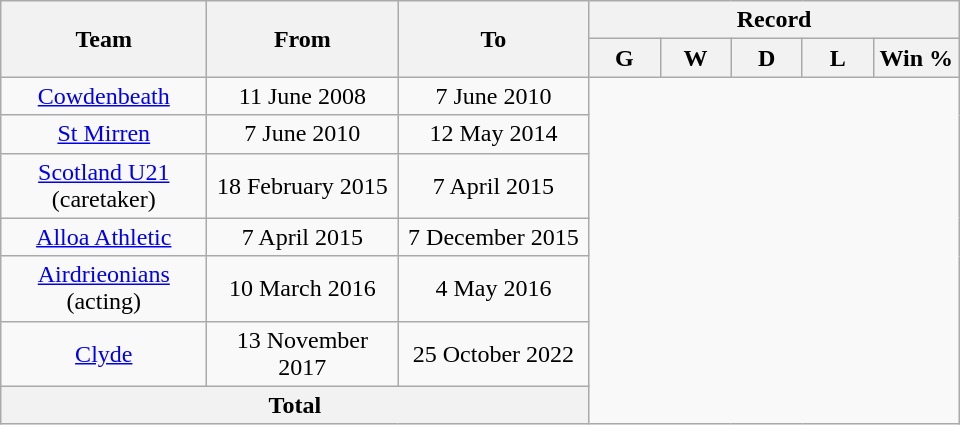<table class="wikitable" style="text-align: center">
<tr>
<th rowspan="2!" style="width:130px;">Team</th>
<th rowspan="2!" style="width:120px;">From</th>
<th rowspan="2!" style="width:120px;">To</th>
<th colspan=5>Record</th>
</tr>
<tr>
<th width=40>G</th>
<th width=40>W</th>
<th width=40>D</th>
<th width=40>L</th>
<th width=50>Win %</th>
</tr>
<tr>
<td align=center><a href='#'>Cowdenbeath</a></td>
<td align=center>11 June 2008</td>
<td align=center>7 June 2010<br></td>
</tr>
<tr>
<td align=center><a href='#'>St Mirren</a></td>
<td align=center>7 June 2010</td>
<td align=center>12 May 2014<br></td>
</tr>
<tr>
<td align=center><a href='#'>Scotland U21</a> (caretaker)</td>
<td align=center>18 February 2015</td>
<td align=center>7 April 2015<br></td>
</tr>
<tr>
<td align=center><a href='#'>Alloa Athletic</a></td>
<td align=center>7 April 2015</td>
<td align=center>7 December 2015<br></td>
</tr>
<tr>
<td align=center><a href='#'>Airdrieonians</a> (acting)</td>
<td align=center>10 March 2016</td>
<td align=center>4 May 2016<br></td>
</tr>
<tr>
<td align=center><a href='#'>Clyde</a></td>
<td align=center>13 November 2017</td>
<td align=center>25 October 2022<br></td>
</tr>
<tr>
<th colspan=3>Total<br></th>
</tr>
</table>
